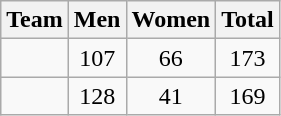<table class="wikitable" style="text-align:center">
<tr>
<th>Team</th>
<th>Men</th>
<th>Women</th>
<th>Total</th>
</tr>
<tr>
<td></td>
<td>107</td>
<td>66</td>
<td>173</td>
</tr>
<tr>
<td></td>
<td>128</td>
<td>41</td>
<td>169</td>
</tr>
</table>
